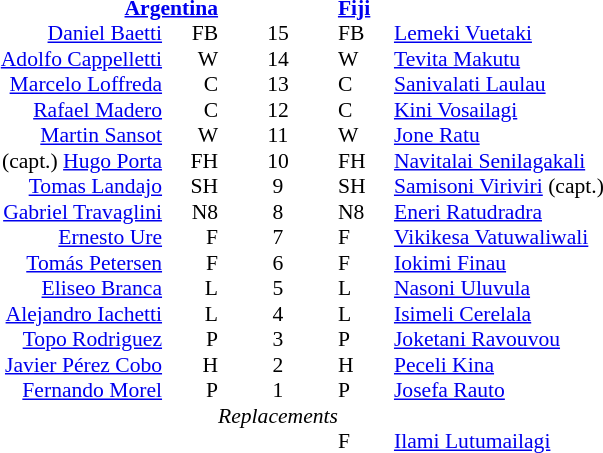<table width="100%" style="font-size: 90%; " cellspacing="0" cellpadding="0" align=center>
<tr>
<td width=41%; text-align=right></td>
<td width=3%; text-align:right></td>
<td width=4%; text-align:center></td>
<td width=3%; text-align:left></td>
<td width=49%; text-align:left></td>
</tr>
<tr>
<td colspan=2; align=right><strong><a href='#'>Argentina</a></strong></td>
<td></td>
<td colspan=2;><strong><a href='#'>Fiji</a></strong></td>
</tr>
<tr>
<td align=right><a href='#'>Daniel Baetti</a></td>
<td align=right>FB</td>
<td align=center>15</td>
<td>FB</td>
<td><a href='#'>Lemeki Vuetaki</a></td>
</tr>
<tr>
<td align=right><a href='#'>Adolfo Cappelletti</a></td>
<td align=right>W</td>
<td align=center>14</td>
<td>W</td>
<td><a href='#'>Tevita Makutu</a></td>
</tr>
<tr>
<td align=right><a href='#'>Marcelo Loffreda</a></td>
<td align=right>C</td>
<td align=center>13</td>
<td>C</td>
<td><a href='#'>Sanivalati Laulau</a></td>
</tr>
<tr>
<td align=right><a href='#'>Rafael Madero</a></td>
<td align=right>C</td>
<td align=center>12</td>
<td>C</td>
<td><a href='#'>Kini Vosailagi</a></td>
</tr>
<tr>
<td align=right><a href='#'>Martin Sansot</a></td>
<td align=right>W</td>
<td align=center>11</td>
<td>W</td>
<td><a href='#'>Jone Ratu</a></td>
</tr>
<tr>
<td align=right>(capt.) <a href='#'>Hugo Porta</a></td>
<td align=right>FH</td>
<td align=center>10</td>
<td>FH</td>
<td><a href='#'>Navitalai Senilagakali</a></td>
</tr>
<tr>
<td align=right><a href='#'>Tomas Landajo</a></td>
<td align=right>SH</td>
<td align=center>9</td>
<td>SH</td>
<td><a href='#'>Samisoni Viriviri</a> (capt.)</td>
</tr>
<tr>
<td align=right><a href='#'>Gabriel Travaglini</a></td>
<td align=right>N8</td>
<td align=center>8</td>
<td>N8</td>
<td><a href='#'>Eneri Ratudradra</a></td>
</tr>
<tr>
<td align=right><a href='#'>Ernesto Ure</a></td>
<td align=right>F</td>
<td align=center>7</td>
<td>F</td>
<td><a href='#'>Vikikesa Vatuwaliwali</a></td>
</tr>
<tr>
<td align=right><a href='#'>Tomás Petersen</a></td>
<td align="right">F</td>
<td align=center>6</td>
<td>F</td>
<td><a href='#'>Iokimi Finau</a></td>
</tr>
<tr>
<td align=right><a href='#'>Eliseo Branca</a></td>
<td align=right>L</td>
<td align=center>5</td>
<td>L</td>
<td><a href='#'>Nasoni Uluvula</a></td>
</tr>
<tr>
<td align=right><a href='#'>Alejandro Iachetti</a></td>
<td align=right>L</td>
<td align=center>4</td>
<td>L</td>
<td><a href='#'>Isimeli Cerelala</a></td>
</tr>
<tr>
<td align=right><a href='#'>Topo Rodriguez</a></td>
<td align=right>P</td>
<td align=center>3</td>
<td>P</td>
<td><a href='#'>Joketani Ravouvou</a></td>
</tr>
<tr>
<td align=right><a href='#'>Javier Pérez Cobo</a></td>
<td align="right">H</td>
<td align=center>2</td>
<td>H</td>
<td><a href='#'>Peceli Kina</a></td>
</tr>
<tr>
<td align=right><a href='#'>Fernando Morel</a></td>
<td align=right>P</td>
<td align=center>1</td>
<td>P</td>
<td><a href='#'>Josefa Rauto</a></td>
</tr>
<tr>
<td></td>
<td></td>
<td align=center><em>Replacements</em></td>
<td></td>
<td></td>
</tr>
<tr>
<td align=right></td>
<td align=right></td>
<td align=center></td>
<td>F</td>
<td><a href='#'>Ilami Lutumailagi</a></td>
</tr>
</table>
